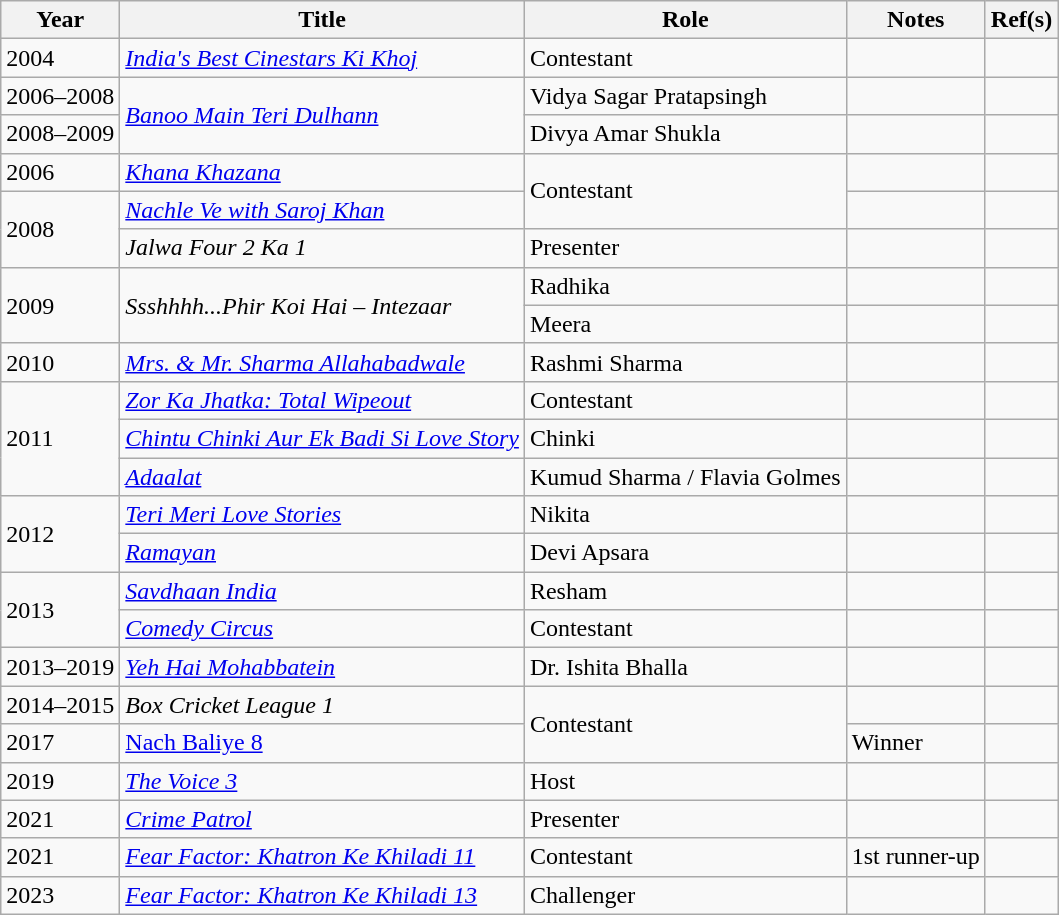<table class="wikitable sortable">
<tr>
<th>Year</th>
<th>Title</th>
<th>Role</th>
<th>Notes</th>
<th>Ref(s)</th>
</tr>
<tr>
<td>2004</td>
<td><em><a href='#'>India's Best Cinestars Ki Khoj</a></em></td>
<td>Contestant</td>
<td></td>
<td></td>
</tr>
<tr>
<td>2006–2008</td>
<td rowspan = "2"><em><a href='#'>Banoo Main Teri Dulhann</a></em></td>
<td>Vidya Sagar Pratapsingh</td>
<td></td>
<td></td>
</tr>
<tr>
<td>2008–2009</td>
<td>Divya Amar Shukla</td>
<td></td>
<td></td>
</tr>
<tr>
<td>2006</td>
<td><em><a href='#'>Khana Khazana</a></em></td>
<td rowspan="2">Contestant</td>
<td></td>
<td></td>
</tr>
<tr>
<td rowspan="2">2008</td>
<td><em><a href='#'>Nachle Ve with Saroj Khan</a></em></td>
<td></td>
<td></td>
</tr>
<tr>
<td><em>Jalwa Four 2 Ka 1</em></td>
<td>Presenter</td>
<td></td>
<td></td>
</tr>
<tr>
<td rowspan = "2">2009</td>
<td rowspan = "2"><em>Ssshhhh...Phir Koi Hai</em> – <em>Intezaar</em></td>
<td>Radhika</td>
<td></td>
<td></td>
</tr>
<tr>
<td>Meera</td>
<td></td>
<td></td>
</tr>
<tr>
<td>2010</td>
<td><em><a href='#'>Mrs. & Mr. Sharma Allahabadwale</a></em></td>
<td>Rashmi Sharma</td>
<td></td>
<td></td>
</tr>
<tr>
<td rowspan="3">2011</td>
<td><em><a href='#'>Zor Ka Jhatka: Total Wipeout</a></em></td>
<td>Contestant</td>
<td></td>
<td></td>
</tr>
<tr>
<td><em><a href='#'>Chintu Chinki Aur Ek Badi Si Love Story</a></em></td>
<td>Chinki</td>
<td></td>
<td></td>
</tr>
<tr>
<td><em><a href='#'>Adaalat</a></em></td>
<td>Kumud Sharma / Flavia Golmes</td>
<td></td>
<td></td>
</tr>
<tr>
<td rowspan="2">2012</td>
<td><em><a href='#'>Teri Meri Love Stories</a></em></td>
<td>Nikita</td>
<td></td>
<td></td>
</tr>
<tr>
<td><em><a href='#'>Ramayan</a></em></td>
<td>Devi Apsara</td>
<td></td>
<td></td>
</tr>
<tr>
<td rowspan="2">2013</td>
<td><em><a href='#'>Savdhaan India</a></em></td>
<td>Resham</td>
<td></td>
<td></td>
</tr>
<tr>
<td><em><a href='#'>Comedy Circus</a></em></td>
<td>Contestant</td>
<td></td>
<td></td>
</tr>
<tr>
<td>2013–2019</td>
<td><em><a href='#'>Yeh Hai Mohabbatein</a></em></td>
<td>Dr. Ishita Bhalla</td>
<td></td>
<td></td>
</tr>
<tr>
<td>2014–2015</td>
<td><em>Box Cricket League 1</em></td>
<td rowspan="2">Contestant</td>
<td></td>
<td></td>
</tr>
<tr>
<td>2017</td>
<td><a href='#'>Nach Baliye 8</a></td>
<td>Winner</td>
<td></td>
</tr>
<tr>
<td>2019</td>
<td><em><a href='#'>The Voice 3</a></em></td>
<td>Host</td>
<td></td>
<td></td>
</tr>
<tr>
<td>2021</td>
<td><em><a href='#'>Crime Patrol</a></em></td>
<td>Presenter</td>
<td></td>
<td></td>
</tr>
<tr>
<td>2021</td>
<td><em><a href='#'>Fear Factor: Khatron Ke Khiladi 11</a></em></td>
<td>Contestant</td>
<td>1st runner-up</td>
<td></td>
</tr>
<tr>
<td>2023</td>
<td><em><a href='#'>Fear Factor: Khatron Ke Khiladi 13</a></em></td>
<td>Challenger</td>
<td></td>
<td></td>
</tr>
</table>
